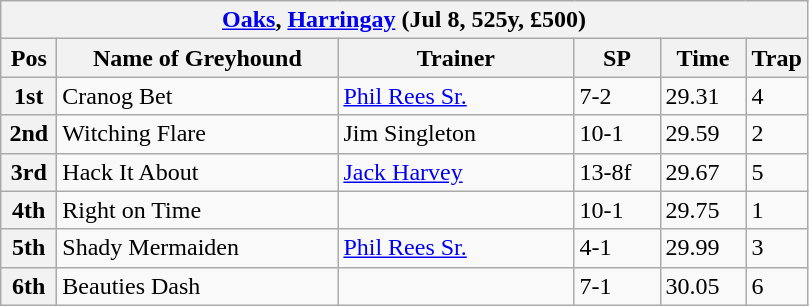<table class="wikitable">
<tr>
<th colspan="6"><a href='#'>Oaks</a>, <a href='#'>Harringay</a> (Jul 8, 525y, £500)</th>
</tr>
<tr>
<th width=30>Pos</th>
<th width=180>Name of Greyhound</th>
<th width=150>Trainer</th>
<th width=50>SP</th>
<th width=50>Time</th>
<th width=30>Trap</th>
</tr>
<tr>
<th>1st</th>
<td>Cranog Bet </td>
<td><a href='#'>Phil Rees Sr.</a></td>
<td>7-2</td>
<td>29.31</td>
<td>4</td>
</tr>
<tr>
<th>2nd</th>
<td>Witching Flare</td>
<td>Jim Singleton</td>
<td>10-1</td>
<td>29.59</td>
<td>2</td>
</tr>
<tr>
<th>3rd</th>
<td>Hack It About</td>
<td><a href='#'>Jack Harvey</a></td>
<td>13-8f</td>
<td>29.67</td>
<td>5</td>
</tr>
<tr>
<th>4th</th>
<td>Right on Time</td>
<td></td>
<td>10-1</td>
<td>29.75</td>
<td>1</td>
</tr>
<tr>
<th>5th</th>
<td>Shady Mermaiden</td>
<td><a href='#'>Phil Rees Sr.</a></td>
<td>4-1</td>
<td>29.99</td>
<td>3</td>
</tr>
<tr>
<th>6th</th>
<td>Beauties Dash</td>
<td></td>
<td>7-1</td>
<td>30.05</td>
<td>6</td>
</tr>
</table>
